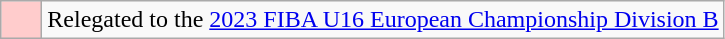<table class="wikitable">
<tr>
<td width=20px bgcolor="#ffcccc"></td>
<td>Relegated to the <a href='#'>2023 FIBA U16 European Championship Division B</a></td>
</tr>
</table>
